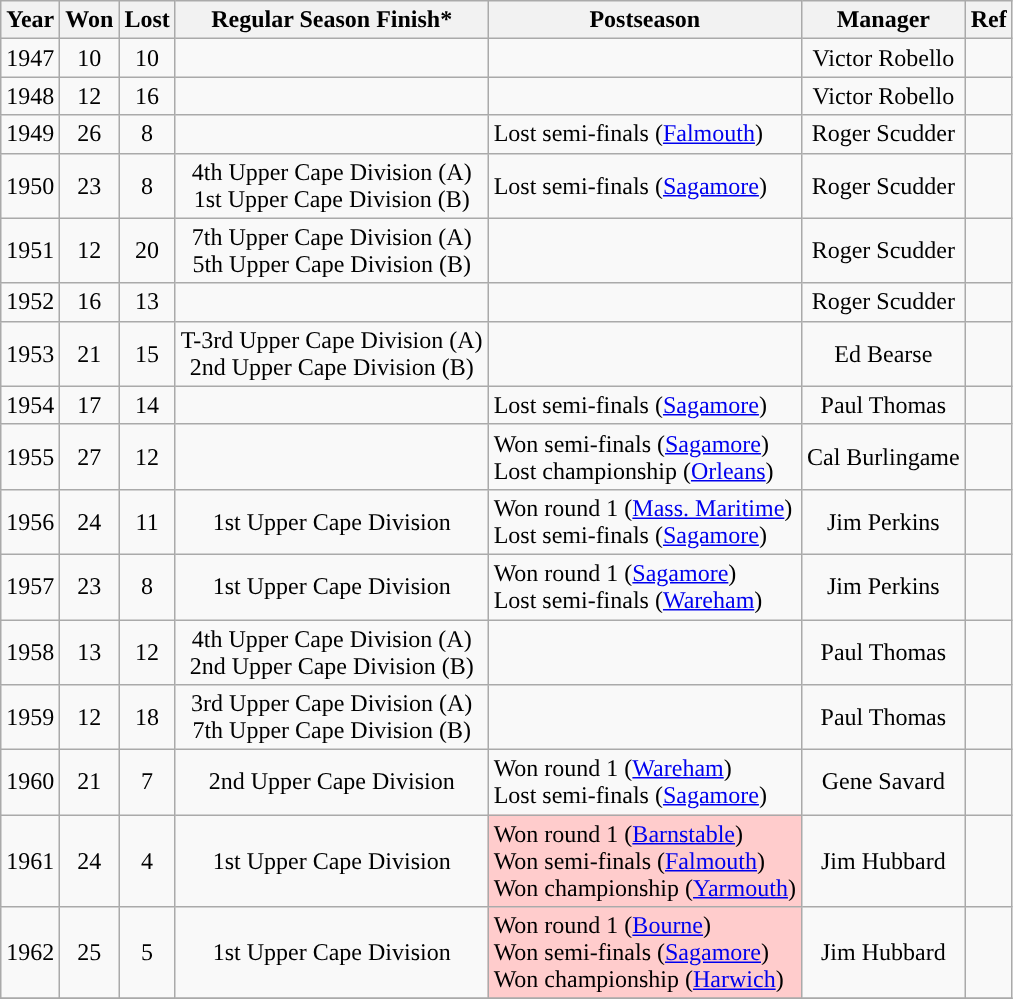<table class="wikitable" style="text-align:center">
<tr>
<th>Year</th>
<th>Won</th>
<th>Lost</th>
<th>Regular Season Finish*</th>
<th>Postseason</th>
<th>Manager</th>
<th>Ref</th>
</tr>
<tr>
<td>1947</td>
<td>10</td>
<td>10</td>
<td></td>
<td></td>
<td>Victor Robello</td>
<td></td>
</tr>
<tr>
<td>1948</td>
<td>12</td>
<td>16</td>
<td></td>
<td></td>
<td>Victor Robello</td>
<td></td>
</tr>
<tr>
<td>1949</td>
<td>26</td>
<td>8</td>
<td></td>
<td style="text-align:left">Lost semi-finals (<a href='#'>Falmouth</a>)</td>
<td>Roger Scudder</td>
<td></td>
</tr>
<tr>
<td>1950</td>
<td>23</td>
<td>8</td>
<td>4th Upper Cape Division (A)<br>1st Upper Cape Division (B)</td>
<td style="text-align:left">Lost semi-finals (<a href='#'>Sagamore</a>)</td>
<td>Roger Scudder</td>
<td></td>
</tr>
<tr>
<td>1951</td>
<td>12</td>
<td>20</td>
<td>7th Upper Cape Division (A)<br>5th Upper Cape Division (B)</td>
<td></td>
<td>Roger Scudder</td>
<td></td>
</tr>
<tr>
<td>1952</td>
<td>16</td>
<td>13</td>
<td></td>
<td></td>
<td>Roger Scudder</td>
<td></td>
</tr>
<tr>
<td>1953</td>
<td>21</td>
<td>15</td>
<td>T-3rd Upper Cape Division (A)<br>2nd Upper Cape Division (B)</td>
<td></td>
<td>Ed Bearse</td>
<td></td>
</tr>
<tr>
<td>1954</td>
<td>17</td>
<td>14</td>
<td></td>
<td style="text-align:left">Lost semi-finals (<a href='#'>Sagamore</a>)</td>
<td>Paul Thomas</td>
<td></td>
</tr>
<tr>
<td>1955</td>
<td>27</td>
<td>12</td>
<td></td>
<td style="text-align:left">Won semi-finals (<a href='#'>Sagamore</a>)<br>Lost championship (<a href='#'>Orleans</a>)</td>
<td>Cal Burlingame</td>
<td></td>
</tr>
<tr>
<td>1956</td>
<td>24</td>
<td>11</td>
<td>1st Upper Cape Division</td>
<td style="text-align:left">Won round 1 (<a href='#'>Mass. Maritime</a>)<br>Lost semi-finals (<a href='#'>Sagamore</a>)</td>
<td>Jim Perkins</td>
<td></td>
</tr>
<tr>
<td>1957</td>
<td>23</td>
<td>8</td>
<td>1st Upper Cape Division</td>
<td style="text-align:left">Won round 1 (<a href='#'>Sagamore</a>)<br>Lost semi-finals (<a href='#'>Wareham</a>)</td>
<td>Jim Perkins</td>
<td></td>
</tr>
<tr>
<td>1958</td>
<td>13</td>
<td>12</td>
<td>4th Upper Cape Division (A)<br>2nd Upper Cape Division (B)</td>
<td></td>
<td>Paul Thomas</td>
<td></td>
</tr>
<tr>
<td>1959</td>
<td>12</td>
<td>18</td>
<td>3rd Upper Cape Division (A)<br>7th Upper Cape Division (B)</td>
<td></td>
<td>Paul Thomas</td>
<td></td>
</tr>
<tr>
<td>1960</td>
<td>21</td>
<td>7</td>
<td>2nd Upper Cape Division</td>
<td style="text-align:left">Won round 1 (<a href='#'>Wareham</a>)<br>Lost semi-finals (<a href='#'>Sagamore</a>)</td>
<td>Gene Savard</td>
<td></td>
</tr>
<tr>
<td>1961</td>
<td>24</td>
<td>4</td>
<td>1st Upper Cape Division</td>
<td style="text-align:left" bgcolor=#ffcccc>Won round 1 (<a href='#'>Barnstable</a>)<br>Won semi-finals (<a href='#'>Falmouth</a>)<br>Won championship (<a href='#'>Yarmouth</a>)</td>
<td>Jim Hubbard</td>
<td></td>
</tr>
<tr>
<td>1962</td>
<td>25</td>
<td>5</td>
<td>1st Upper Cape Division</td>
<td style="text-align:left" bgcolor=#ffcccc>Won round 1 (<a href='#'>Bourne</a>)<br>Won semi-finals (<a href='#'>Sagamore</a>)<br>Won championship (<a href='#'>Harwich</a>)</td>
<td>Jim Hubbard</td>
<td></td>
</tr>
<tr>
</tr>
</table>
